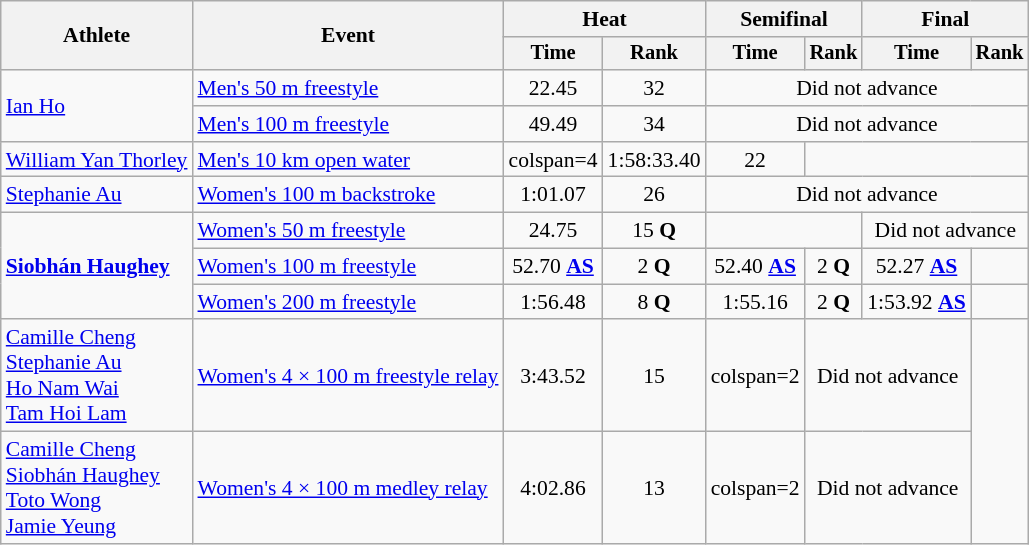<table class=wikitable style="font-size:90%">
<tr>
<th rowspan="2">Athlete</th>
<th rowspan="2">Event</th>
<th colspan="2">Heat</th>
<th colspan="2">Semifinal</th>
<th colspan="2">Final</th>
</tr>
<tr style="font-size:95%">
<th>Time</th>
<th>Rank</th>
<th>Time</th>
<th>Rank</th>
<th>Time</th>
<th>Rank</th>
</tr>
<tr align=center>
<td align=left rowspan=2><a href='#'>Ian Ho</a></td>
<td align=left><a href='#'>Men's 50 m freestyle</a></td>
<td>22.45</td>
<td>32</td>
<td colspan="4">Did not advance</td>
</tr>
<tr align=center>
<td align=left><a href='#'>Men's 100 m freestyle</a></td>
<td>49.49</td>
<td>34</td>
<td colspan="4">Did not advance</td>
</tr>
<tr align=center>
<td align=left><a href='#'>William Yan Thorley</a></td>
<td align=left><a href='#'>Men's 10 km open water</a></td>
<td>colspan=4 </td>
<td>1:58:33.40</td>
<td>22</td>
</tr>
<tr align=center>
<td align=left><a href='#'>Stephanie Au</a></td>
<td align=left><a href='#'>Women's 100 m backstroke</a></td>
<td>1:01.07</td>
<td>26</td>
<td colspan="4">Did not advance</td>
</tr>
<tr align=center>
<td align=left rowspan=3><strong><a href='#'>Siobhán Haughey</a></strong></td>
<td align=left><a href='#'>Women's 50 m freestyle</a></td>
<td>24.75</td>
<td>15 <strong>Q</strong></td>
<td colspan=2></td>
<td colspan="2">Did not advance</td>
</tr>
<tr align=center>
<td align=left><a href='#'>Women's 100 m freestyle</a></td>
<td>52.70 <strong><a href='#'>AS</a></strong></td>
<td>2 <strong>Q</strong></td>
<td>52.40 <strong><a href='#'>AS</a></strong></td>
<td>2 <strong>Q</strong></td>
<td>52.27 <strong><a href='#'>AS</a></strong></td>
<td></td>
</tr>
<tr align=center>
<td align=left><a href='#'>Women's 200 m freestyle</a></td>
<td>1:56.48</td>
<td>8 <strong>Q</strong></td>
<td>1:55.16</td>
<td>2 <strong>Q</strong></td>
<td>1:53.92 <strong><a href='#'>AS</a></strong></td>
<td></td>
</tr>
<tr align=center>
<td align=left><a href='#'>Camille Cheng</a><br><a href='#'>Stephanie Au</a><br><a href='#'>Ho Nam Wai</a><br><a href='#'>Tam Hoi Lam</a></td>
<td align=left><a href='#'>Women's 4 × 100 m freestyle relay</a></td>
<td>3:43.52</td>
<td>15</td>
<td>colspan=2 </td>
<td colspan=2>Did not advance</td>
</tr>
<tr align=center>
<td align=left><a href='#'>Camille Cheng</a><br><a href='#'>Siobhán Haughey</a><br><a href='#'>Toto Wong</a><br><a href='#'>Jamie Yeung</a></td>
<td align=left><a href='#'>Women's 4 × 100 m medley relay</a></td>
<td>4:02.86</td>
<td>13</td>
<td>colspan=2 </td>
<td colspan="2">Did not advance</td>
</tr>
</table>
